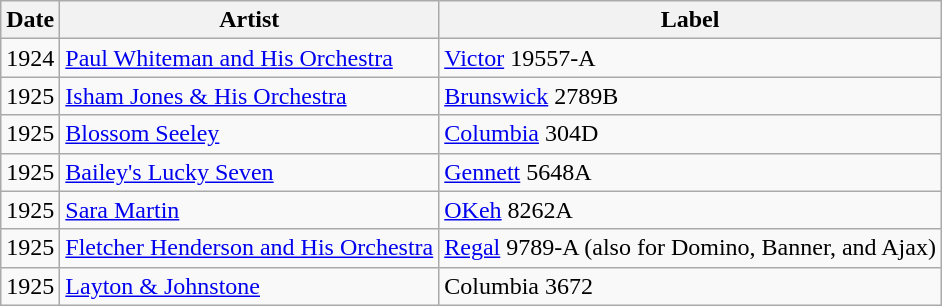<table class="wikitable">
<tr>
<th>Date</th>
<th>Artist</th>
<th>Label</th>
</tr>
<tr>
<td>1924</td>
<td><a href='#'>Paul Whiteman and His Orchestra</a></td>
<td><a href='#'>Victor</a> 19557-A</td>
</tr>
<tr>
<td>1925</td>
<td><a href='#'>Isham Jones & His Orchestra</a></td>
<td><a href='#'>Brunswick</a> 2789B</td>
</tr>
<tr>
<td>1925</td>
<td><a href='#'>Blossom Seeley</a></td>
<td><a href='#'>Columbia</a> 304D</td>
</tr>
<tr>
<td>1925</td>
<td><a href='#'>Bailey's Lucky Seven</a></td>
<td><a href='#'>Gennett</a> 5648A</td>
</tr>
<tr>
<td>1925</td>
<td><a href='#'>Sara Martin</a></td>
<td><a href='#'>OKeh</a> 8262A</td>
</tr>
<tr>
<td>1925</td>
<td><a href='#'>Fletcher Henderson and His Orchestra</a></td>
<td><a href='#'>Regal</a> 9789-A (also for Domino, Banner, and Ajax)</td>
</tr>
<tr>
<td>1925</td>
<td><a href='#'>Layton & Johnstone</a></td>
<td>Columbia 3672</td>
</tr>
</table>
